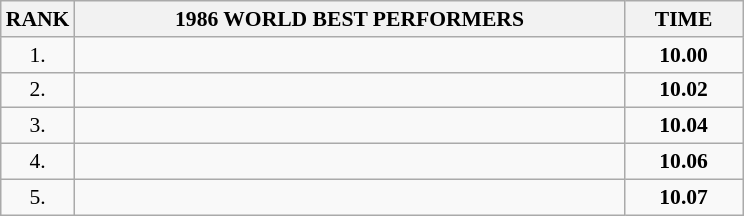<table class="wikitable" style="border-collapse: collapse; font-size: 90%;">
<tr>
<th>RANK</th>
<th align="center" style="width: 25em">1986 WORLD BEST PERFORMERS</th>
<th align="center" style="width: 5em">TIME</th>
</tr>
<tr>
<td align="center">1.</td>
<td></td>
<td align="center"><strong>10.00</strong></td>
</tr>
<tr>
<td align="center">2.</td>
<td></td>
<td align="center"><strong>10.02</strong></td>
</tr>
<tr>
<td align="center">3.</td>
<td></td>
<td align="center"><strong>10.04</strong></td>
</tr>
<tr>
<td align="center">4.</td>
<td></td>
<td align="center"><strong>10.06</strong></td>
</tr>
<tr>
<td align="center">5.</td>
<td></td>
<td align="center"><strong>10.07</strong></td>
</tr>
</table>
